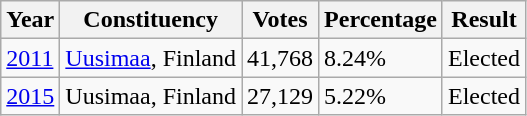<table class="wikitable">
<tr>
<th>Year</th>
<th>Constituency</th>
<th>Votes</th>
<th>Percentage</th>
<th>Result</th>
</tr>
<tr>
<td><a href='#'>2011</a></td>
<td><a href='#'>Uusimaa</a>, Finland</td>
<td>41,768</td>
<td>8.24%</td>
<td>Elected</td>
</tr>
<tr>
<td><a href='#'>2015</a></td>
<td>Uusimaa, Finland</td>
<td>27,129</td>
<td>5.22%</td>
<td>Elected</td>
</tr>
</table>
